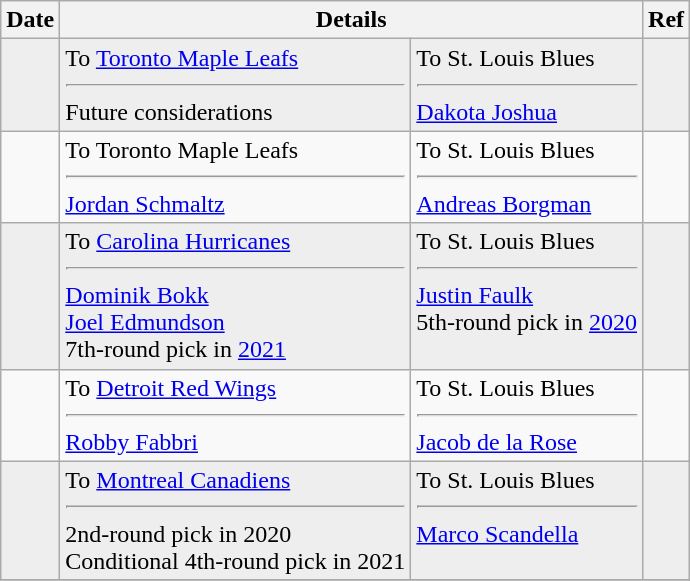<table class="wikitable">
<tr>
<th>Date</th>
<th colspan="2">Details</th>
<th>Ref</th>
</tr>
<tr style="background:#eee;">
<td></td>
<td valign="top">To <a href='#'>Toronto Maple Leafs</a><hr>Future considerations</td>
<td valign="top">To St. Louis Blues<hr><a href='#'>Dakota Joshua</a></td>
<td></td>
</tr>
<tr>
<td></td>
<td valign="top">To Toronto Maple Leafs<hr><a href='#'>Jordan Schmaltz</a></td>
<td valign="top">To St. Louis Blues<hr><a href='#'>Andreas Borgman</a></td>
<td></td>
</tr>
<tr style="background:#eee;">
<td></td>
<td valign="top">To <a href='#'>Carolina Hurricanes</a><hr><a href='#'>Dominik Bokk</a><br><a href='#'>Joel Edmundson</a><br>7th-round pick in <a href='#'>2021</a></td>
<td valign="top">To St. Louis Blues<hr><a href='#'>Justin Faulk</a><br>5th-round pick in <a href='#'>2020</a></td>
<td></td>
</tr>
<tr>
<td></td>
<td valign="top">To <a href='#'>Detroit Red Wings</a><hr><a href='#'>Robby Fabbri</a></td>
<td valign="top">To St. Louis Blues<hr><a href='#'>Jacob de la Rose</a></td>
<td></td>
</tr>
<tr style="background:#eee;">
<td></td>
<td valign="top">To <a href='#'>Montreal Canadiens</a><hr>2nd-round pick in 2020<br>Conditional 4th-round pick in 2021</td>
<td valign="top">To St. Louis Blues<hr><a href='#'>Marco Scandella</a></td>
<td></td>
</tr>
<tr>
</tr>
</table>
